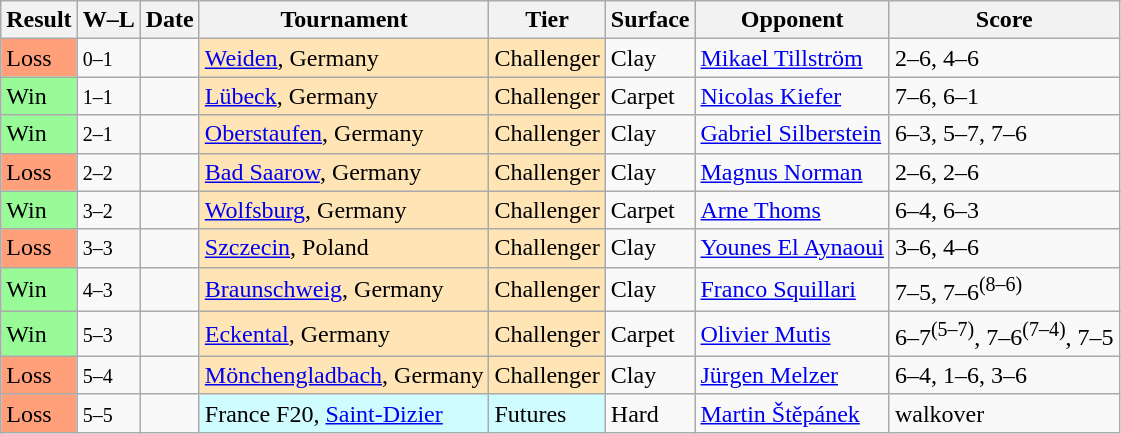<table class="sortable wikitable">
<tr>
<th>Result</th>
<th class="unsortable">W–L</th>
<th>Date</th>
<th>Tournament</th>
<th>Tier</th>
<th>Surface</th>
<th>Opponent</th>
<th class="unsortable">Score</th>
</tr>
<tr>
<td style="background:#ffa07a;">Loss</td>
<td><small>0–1</small></td>
<td></td>
<td style="background:moccasin;"><a href='#'>Weiden</a>, Germany</td>
<td style="background:moccasin;">Challenger</td>
<td>Clay</td>
<td> <a href='#'>Mikael Tillström</a></td>
<td>2–6, 4–6</td>
</tr>
<tr>
<td style="background:#98fb98;">Win</td>
<td><small>1–1</small></td>
<td></td>
<td style="background:moccasin;"><a href='#'>Lübeck</a>, Germany</td>
<td style="background:moccasin;">Challenger</td>
<td>Carpet</td>
<td> <a href='#'>Nicolas Kiefer</a></td>
<td>7–6, 6–1</td>
</tr>
<tr>
<td style="background:#98fb98;">Win</td>
<td><small>2–1</small></td>
<td></td>
<td style="background:moccasin;"><a href='#'>Oberstaufen</a>, Germany</td>
<td style="background:moccasin;">Challenger</td>
<td>Clay</td>
<td> <a href='#'>Gabriel Silberstein</a></td>
<td>6–3, 5–7, 7–6</td>
</tr>
<tr>
<td style="background:#ffa07a;">Loss</td>
<td><small>2–2</small></td>
<td></td>
<td style="background:moccasin;"><a href='#'>Bad Saarow</a>, Germany</td>
<td style="background:moccasin;">Challenger</td>
<td>Clay</td>
<td> <a href='#'>Magnus Norman</a></td>
<td>2–6, 2–6</td>
</tr>
<tr>
<td style="background:#98fb98;">Win</td>
<td><small>3–2</small></td>
<td></td>
<td style="background:moccasin;"><a href='#'>Wolfsburg</a>, Germany</td>
<td style="background:moccasin;">Challenger</td>
<td>Carpet</td>
<td> <a href='#'>Arne Thoms</a></td>
<td>6–4, 6–3</td>
</tr>
<tr>
<td style="background:#ffa07a;">Loss</td>
<td><small>3–3</small></td>
<td></td>
<td style="background:moccasin;"><a href='#'>Szczecin</a>, Poland</td>
<td style="background:moccasin;">Challenger</td>
<td>Clay</td>
<td> <a href='#'>Younes El Aynaoui</a></td>
<td>3–6, 4–6</td>
</tr>
<tr>
<td style="background:#98fb98;">Win</td>
<td><small>4–3</small></td>
<td></td>
<td style="background:moccasin;"><a href='#'>Braunschweig</a>, Germany</td>
<td style="background:moccasin;">Challenger</td>
<td>Clay</td>
<td> <a href='#'>Franco Squillari</a></td>
<td>7–5, 7–6<sup>(8–6)</sup></td>
</tr>
<tr>
<td style="background:#98fb98;">Win</td>
<td><small>5–3</small></td>
<td></td>
<td style="background:moccasin;"><a href='#'>Eckental</a>, Germany</td>
<td style="background:moccasin;">Challenger</td>
<td>Carpet</td>
<td> <a href='#'>Olivier Mutis</a></td>
<td>6–7<sup>(5–7)</sup>, 7–6<sup>(7–4)</sup>, 7–5</td>
</tr>
<tr>
<td style="background:#ffa07a;">Loss</td>
<td><small>5–4</small></td>
<td></td>
<td style="background:moccasin;"><a href='#'>Mönchengladbach</a>, Germany</td>
<td style="background:moccasin;">Challenger</td>
<td>Clay</td>
<td> <a href='#'>Jürgen Melzer</a></td>
<td>6–4, 1–6, 3–6</td>
</tr>
<tr>
<td style="background:#ffa07a;">Loss</td>
<td><small>5–5</small></td>
<td></td>
<td style="background:#cffcff;">France F20, <a href='#'>Saint-Dizier</a></td>
<td style="background:#cffcff;">Futures</td>
<td>Hard</td>
<td> <a href='#'>Martin Štěpánek</a></td>
<td>walkover</td>
</tr>
</table>
